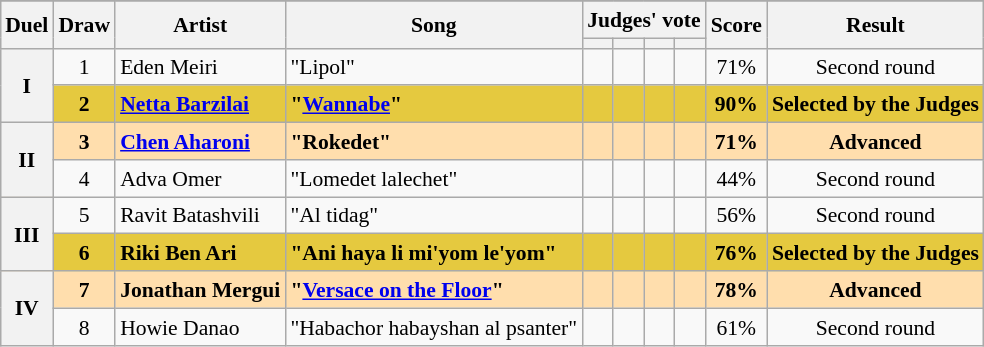<table class="sortable wikitable" style="margin: 1em auto 1em auto; text-align:center; font-size:90%; line-height:18px;">
<tr>
</tr>
<tr>
<th rowspan="2" class="unsortable">Duel</th>
<th rowspan="2">Draw</th>
<th rowspan="2">Artist</th>
<th rowspan="2">Song</th>
<th colspan="4" class="unsortable">Judges' vote</th>
<th rowspan="2">Score</th>
<th rowspan="2">Result</th>
</tr>
<tr>
<th class="unsortable"></th>
<th class="unsortable"></th>
<th class="unsortable"></th>
<th class="unsortable"></th>
</tr>
<tr>
<th rowspan="2">I</th>
<td>1</td>
<td align="left">Eden Meiri</td>
<td align="left">"Lipol"</td>
<td></td>
<td></td>
<td></td>
<td></td>
<td>71%</td>
<td>Second round</td>
</tr>
<tr style="font-weight:bold; background:#e5c93f;">
<td>2</td>
<td align="left"><a href='#'>Netta Barzilai</a></td>
<td align="left">"<a href='#'>Wannabe</a>"</td>
<td></td>
<td></td>
<td></td>
<td></td>
<td>90%</td>
<td>Selected by the Judges</td>
</tr>
<tr style="font-weight:bold; background:#FFDEAD;">
<th rowspan="2">II</th>
<td>3</td>
<td align="left"><a href='#'>Chen Aharoni</a></td>
<td align="left">"Rokedet"</td>
<td></td>
<td></td>
<td></td>
<td></td>
<td>71%</td>
<td>Advanced</td>
</tr>
<tr>
<td>4</td>
<td align="left">Adva Omer</td>
<td align="left">"Lomedet lalechet"</td>
<td></td>
<td></td>
<td></td>
<td></td>
<td>44%</td>
<td>Second round</td>
</tr>
<tr>
<th rowspan="2">III</th>
<td>5</td>
<td align="left">Ravit Batashvili</td>
<td align="left">"Al tidag"</td>
<td></td>
<td></td>
<td></td>
<td></td>
<td>56%</td>
<td>Second round</td>
</tr>
<tr style="font-weight:bold; background:#e5c93f;">
<td>6</td>
<td align="left">Riki Ben Ari</td>
<td align="left">"Ani haya li mi'yom le'yom"</td>
<td></td>
<td></td>
<td></td>
<td></td>
<td>76%</td>
<td>Selected by the Judges</td>
</tr>
<tr style="font-weight:bold; background:#FFDEAD;">
<th rowspan="2">IV</th>
<td>7</td>
<td align="left">Jonathan Mergui</td>
<td align="left">"<a href='#'>Versace on the Floor</a>"</td>
<td></td>
<td></td>
<td></td>
<td></td>
<td>78%</td>
<td>Advanced</td>
</tr>
<tr>
<td>8</td>
<td align="left">Howie Danao</td>
<td align="left">"Habachor habayshan al psanter"</td>
<td></td>
<td></td>
<td></td>
<td></td>
<td>61%</td>
<td>Second round</td>
</tr>
</table>
